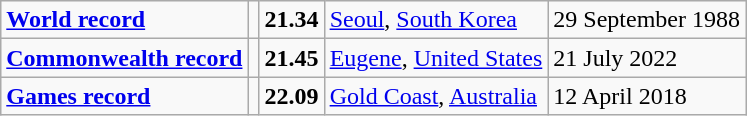<table class="wikitable">
<tr>
<td><a href='#'><strong>World record</strong></a></td>
<td></td>
<td><strong>21.34</strong></td>
<td><a href='#'>Seoul</a>, <a href='#'>South Korea</a></td>
<td>29 September 1988</td>
</tr>
<tr>
<td><a href='#'><strong>Commonwealth record</strong></a></td>
<td></td>
<td><strong>21.45</strong></td>
<td><a href='#'>Eugene</a>, <a href='#'>United States</a></td>
<td>21 July 2022</td>
</tr>
<tr>
<td><a href='#'><strong>Games record</strong></a></td>
<td></td>
<td><strong>22.09</strong></td>
<td><a href='#'>Gold Coast</a>, <a href='#'>Australia</a></td>
<td>12 April 2018</td>
</tr>
</table>
